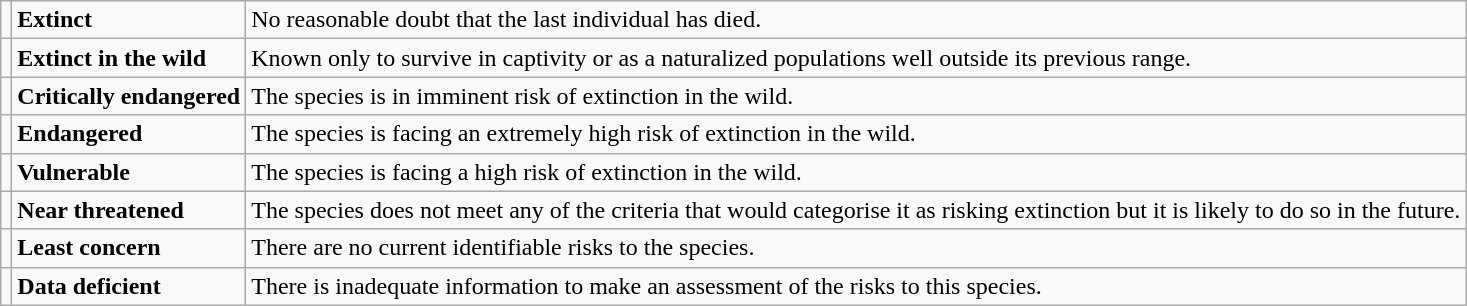<table class="wikitable" style="text-align:left">
<tr>
<td></td>
<td><strong>Extinct</strong></td>
<td>No reasonable doubt that the last individual has died.</td>
</tr>
<tr>
<td></td>
<td><strong>Extinct in the wild</strong></td>
<td>Known only to survive in captivity or as a naturalized populations well outside its previous range.</td>
</tr>
<tr>
<td></td>
<td><strong>Critically endangered</strong></td>
<td>The species is in imminent risk of extinction in the wild.</td>
</tr>
<tr>
<td></td>
<td><strong>Endangered</strong></td>
<td>The species is facing an extremely high risk of extinction in the wild.</td>
</tr>
<tr>
<td></td>
<td><strong>Vulnerable</strong></td>
<td>The species is facing a high risk of extinction in the wild.</td>
</tr>
<tr>
<td></td>
<td><strong>Near threatened</strong></td>
<td>The species does not meet any of the criteria that would categorise it as risking extinction but it is likely to do so in the future.</td>
</tr>
<tr>
<td></td>
<td><strong>Least concern</strong></td>
<td>There are no current identifiable risks to the species.</td>
</tr>
<tr>
<td></td>
<td><strong>Data deficient</strong></td>
<td>There is inadequate information to make an assessment of the risks to this species.</td>
</tr>
</table>
